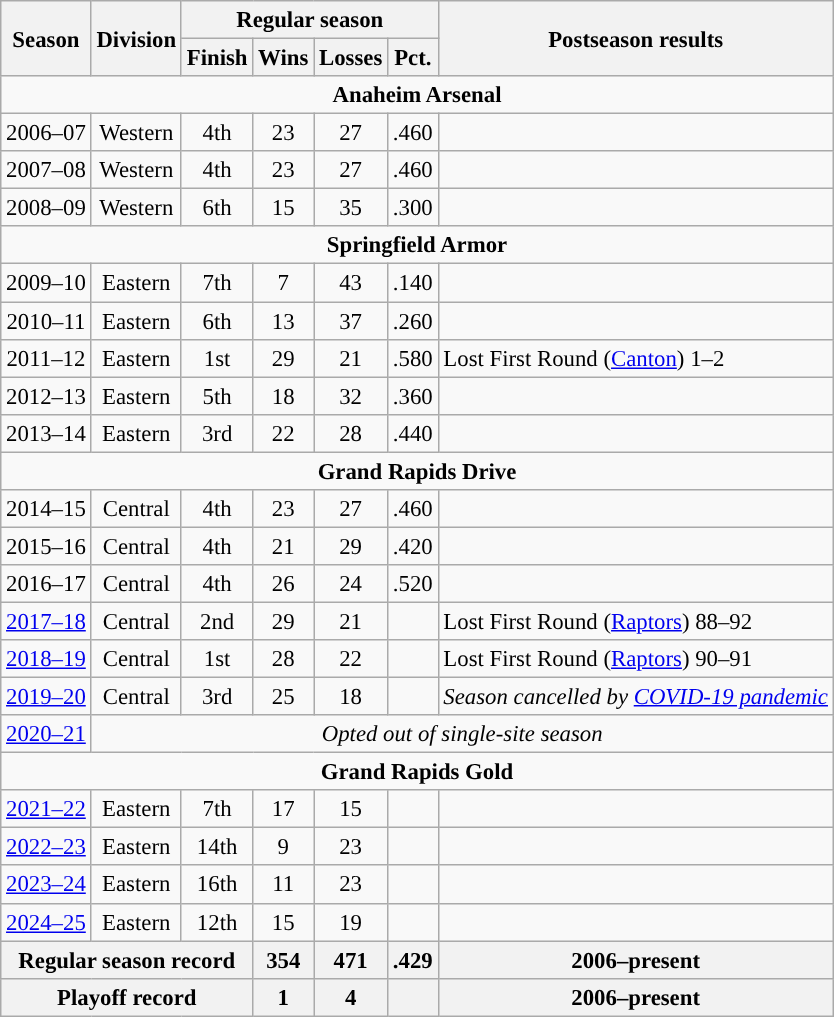<table class="wikitable" style="font-size:95%; text-align:center">
<tr>
<th rowspan=2>Season</th>
<th rowspan=2>Division</th>
<th colspan=4>Regular season</th>
<th rowspan=2>Postseason results</th>
</tr>
<tr>
<th>Finish</th>
<th>Wins</th>
<th>Losses</th>
<th>Pct.</th>
</tr>
<tr>
<td colspan="10"><strong>Anaheim Arsenal</strong></td>
</tr>
<tr>
<td>2006–07</td>
<td>Western</td>
<td>4th</td>
<td>23</td>
<td>27</td>
<td>.460</td>
<td></td>
</tr>
<tr>
<td>2007–08</td>
<td>Western</td>
<td>4th</td>
<td>23</td>
<td>27</td>
<td>.460</td>
<td></td>
</tr>
<tr>
<td>2008–09</td>
<td>Western</td>
<td>6th</td>
<td>15</td>
<td>35</td>
<td>.300</td>
<td></td>
</tr>
<tr>
<td colspan=10 style="text-align:center; "><strong>Springfield Armor</strong></td>
</tr>
<tr>
<td>2009–10</td>
<td>Eastern</td>
<td>7th</td>
<td>7</td>
<td>43</td>
<td>.140</td>
<td></td>
</tr>
<tr>
<td>2010–11</td>
<td>Eastern</td>
<td>6th</td>
<td>13</td>
<td>37</td>
<td>.260</td>
<td></td>
</tr>
<tr>
<td>2011–12</td>
<td>Eastern</td>
<td>1st</td>
<td>29</td>
<td>21</td>
<td>.580</td>
<td align=left>Lost First Round (<a href='#'>Canton</a>) 1–2</td>
</tr>
<tr>
<td>2012–13</td>
<td>Eastern</td>
<td>5th</td>
<td>18</td>
<td>32</td>
<td>.360</td>
<td></td>
</tr>
<tr>
<td>2013–14</td>
<td>Eastern</td>
<td>3rd</td>
<td>22</td>
<td>28</td>
<td>.440</td>
<td></td>
</tr>
<tr>
<td colspan="10" style="text-align:center; "><strong>Grand Rapids Drive</strong></td>
</tr>
<tr>
<td>2014–15</td>
<td>Central</td>
<td>4th</td>
<td>23</td>
<td>27</td>
<td>.460</td>
<td></td>
</tr>
<tr>
<td>2015–16</td>
<td>Central</td>
<td>4th</td>
<td>21</td>
<td>29</td>
<td>.420</td>
<td></td>
</tr>
<tr>
<td>2016–17</td>
<td>Central</td>
<td>4th</td>
<td>26</td>
<td>24</td>
<td>.520</td>
<td></td>
</tr>
<tr>
<td><a href='#'>2017–18</a></td>
<td>Central</td>
<td>2nd</td>
<td>29</td>
<td>21</td>
<td></td>
<td align=left>Lost First Round (<a href='#'>Raptors</a>) 88–92</td>
</tr>
<tr>
<td><a href='#'>2018–19</a></td>
<td>Central</td>
<td>1st</td>
<td>28</td>
<td>22</td>
<td></td>
<td align=left>Lost First Round (<a href='#'>Raptors</a>) 90–91</td>
</tr>
<tr>
<td><a href='#'>2019–20</a></td>
<td>Central</td>
<td>3rd</td>
<td>25</td>
<td>18</td>
<td></td>
<td align=left><em>Season cancelled by <a href='#'>COVID-19 pandemic</a></em></td>
</tr>
<tr>
<td><a href='#'>2020–21</a></td>
<td colspan="7"><em>Opted out of single-site season</em></td>
</tr>
<tr>
<td colspan="10" style="text-align:center; "><strong>Grand Rapids Gold</strong></td>
</tr>
<tr>
<td><a href='#'>2021–22</a></td>
<td>Eastern</td>
<td>7th</td>
<td>17</td>
<td>15</td>
<td></td>
<td align=left></td>
</tr>
<tr>
<td><a href='#'>2022–23</a></td>
<td>Eastern</td>
<td>14th</td>
<td>9</td>
<td>23</td>
<td></td>
<td align=left></td>
</tr>
<tr>
<td><a href='#'>2023–24</a></td>
<td>Eastern</td>
<td>16th</td>
<td>11</td>
<td>23</td>
<td></td>
<td align=left></td>
</tr>
<tr>
<td><a href='#'>2024–25</a></td>
<td>Eastern</td>
<td>12th</td>
<td>15</td>
<td>19</td>
<td></td>
<td align=left></td>
</tr>
<tr>
<th colspan=3>Regular season record</th>
<th>354</th>
<th>471</th>
<th>.429</th>
<th colspan="2">2006–present</th>
</tr>
<tr>
<th colspan=3>Playoff record</th>
<th>1</th>
<th>4</th>
<th></th>
<th colspan=2>2006–present</th>
</tr>
</table>
